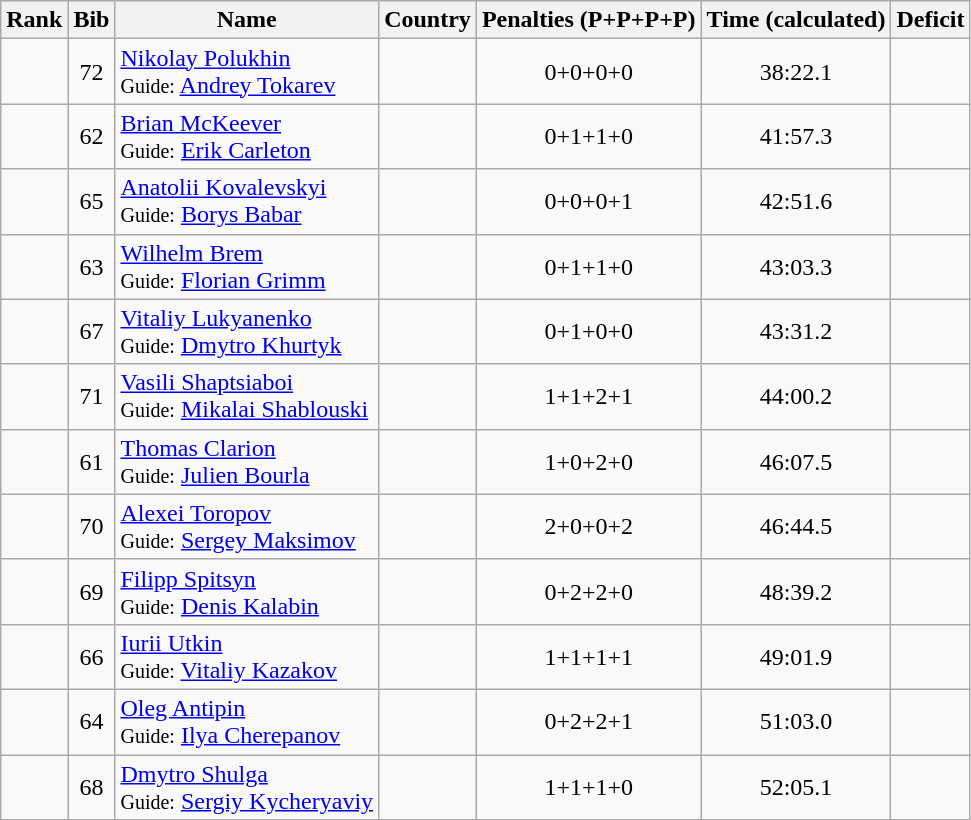<table class="wikitable sortable" style="text-align:center">
<tr>
<th>Rank</th>
<th>Bib</th>
<th>Name</th>
<th>Country</th>
<th>Penalties  (P+P+P+P)</th>
<th>Time (calculated)</th>
<th>Deficit</th>
</tr>
<tr>
<td></td>
<td>72</td>
<td align=left><a href='#'>Nikolay Polukhin</a><br><small>Guide:</small> <a href='#'>Andrey Tokarev</a></td>
<td align=left></td>
<td>0+0+0+0</td>
<td>38:22.1</td>
<td></td>
</tr>
<tr>
<td></td>
<td>62</td>
<td align=left><a href='#'>Brian McKeever</a><br><small>Guide:</small> <a href='#'>Erik Carleton</a></td>
<td align=left></td>
<td>0+1+1+0</td>
<td>41:57.3</td>
<td></td>
</tr>
<tr>
<td></td>
<td>65</td>
<td align=left><a href='#'>Anatolii Kovalevskyi</a><br><small>Guide:</small> <a href='#'>Borys Babar</a></td>
<td align=left></td>
<td>0+0+0+1</td>
<td>42:51.6</td>
<td></td>
</tr>
<tr>
<td></td>
<td>63</td>
<td align=left><a href='#'>Wilhelm Brem</a><br><small>Guide:</small> <a href='#'>Florian Grimm</a></td>
<td align=left></td>
<td>0+1+1+0</td>
<td>43:03.3</td>
<td></td>
</tr>
<tr>
<td></td>
<td>67</td>
<td align=left><a href='#'>Vitaliy Lukyanenko</a><br><small>Guide:</small> <a href='#'>Dmytro Khurtyk</a></td>
<td align=left></td>
<td>0+1+0+0</td>
<td>43:31.2</td>
<td></td>
</tr>
<tr>
<td></td>
<td>71</td>
<td align=left><a href='#'>Vasili Shaptsiaboi</a><br><small>Guide:</small> <a href='#'>Mikalai Shablouski</a></td>
<td align=left></td>
<td>1+1+2+1</td>
<td>44:00.2</td>
<td></td>
</tr>
<tr>
<td></td>
<td>61</td>
<td align=left><a href='#'>Thomas Clarion</a><br><small>Guide:</small> <a href='#'>Julien Bourla</a></td>
<td align=left></td>
<td>1+0+2+0</td>
<td>46:07.5</td>
<td></td>
</tr>
<tr>
<td></td>
<td>70</td>
<td align=left><a href='#'>Alexei Toropov</a><br><small>Guide:</small> <a href='#'>Sergey Maksimov</a></td>
<td align=left></td>
<td>2+0+0+2</td>
<td>46:44.5</td>
<td></td>
</tr>
<tr>
<td></td>
<td>69</td>
<td align=left><a href='#'>Filipp Spitsyn</a><br><small>Guide:</small> <a href='#'>Denis Kalabin</a></td>
<td align=left></td>
<td>0+2+2+0</td>
<td>48:39.2</td>
<td></td>
</tr>
<tr>
<td></td>
<td>66</td>
<td align=left><a href='#'>Iurii Utkin</a><br><small>Guide:</small> <a href='#'>Vitaliy Kazakov</a></td>
<td align=left></td>
<td>1+1+1+1</td>
<td>49:01.9</td>
<td></td>
</tr>
<tr>
<td></td>
<td>64</td>
<td align=left><a href='#'>Oleg Antipin</a><br><small>Guide:</small> <a href='#'>Ilya Cherepanov</a></td>
<td align=left></td>
<td>0+2+2+1</td>
<td>51:03.0</td>
<td></td>
</tr>
<tr>
<td></td>
<td>68</td>
<td align=left><a href='#'>Dmytro Shulga</a><br><small>Guide:</small> <a href='#'>Sergiy Kycheryaviy</a></td>
<td align=left></td>
<td>1+1+1+0</td>
<td>52:05.1</td>
<td></td>
</tr>
</table>
